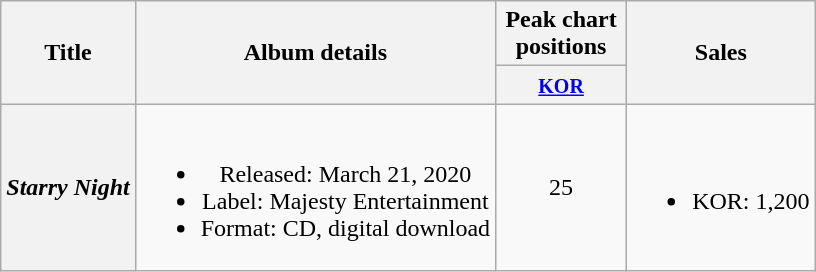<table class="wikitable plainrowheaders" style="text-align:center;">
<tr>
<th scope="col" rowspan="2">Title</th>
<th scope="col" rowspan="2">Album details</th>
<th scope="col" colspan="1" style="width:5em;">Peak chart positions</th>
<th scope="col" rowspan="2">Sales</th>
</tr>
<tr>
<th><small><a href='#'>KOR</a></small><br></th>
</tr>
<tr>
<th scope="row"><em>Starry Night</em></th>
<td><br><ul><li>Released: March 21, 2020</li><li>Label: Majesty Entertainment</li><li>Format: CD, digital download</li></ul></td>
<td>25</td>
<td><br><ul><li>KOR: 1,200</li></ul></td>
</tr>
</table>
